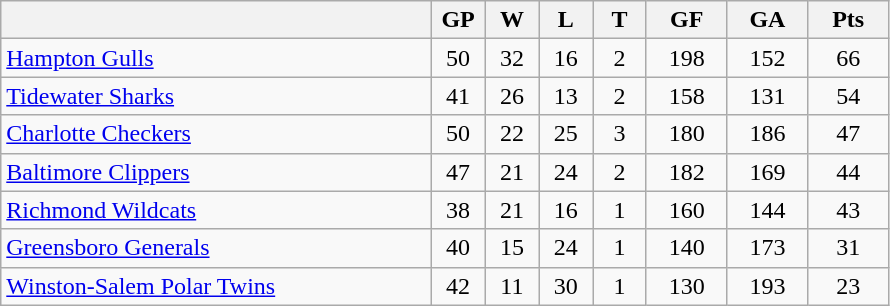<table class="wikitable">
<tr>
<th width="40%"></th>
<th width="5%">GP</th>
<th width="5%">W</th>
<th width="5%">L</th>
<th width="5%">T</th>
<th width="7.5%">GF</th>
<th width="7.5%">GA</th>
<th width="7.5%">Pts</th>
</tr>
<tr align="center">
<td align="left"><a href='#'>Hampton Gulls</a></td>
<td>50</td>
<td>32</td>
<td>16</td>
<td>2</td>
<td>198</td>
<td>152</td>
<td>66</td>
</tr>
<tr align="center">
<td align="left"><a href='#'>Tidewater Sharks</a></td>
<td>41</td>
<td>26</td>
<td>13</td>
<td>2</td>
<td>158</td>
<td>131</td>
<td>54</td>
</tr>
<tr align="center">
<td align="left"><a href='#'>Charlotte Checkers</a></td>
<td>50</td>
<td>22</td>
<td>25</td>
<td>3</td>
<td>180</td>
<td>186</td>
<td>47</td>
</tr>
<tr align="center">
<td align="left"><a href='#'>Baltimore Clippers</a></td>
<td>47</td>
<td>21</td>
<td>24</td>
<td>2</td>
<td>182</td>
<td>169</td>
<td>44</td>
</tr>
<tr align="center">
<td align="left"><a href='#'>Richmond Wildcats</a></td>
<td>38</td>
<td>21</td>
<td>16</td>
<td>1</td>
<td>160</td>
<td>144</td>
<td>43</td>
</tr>
<tr align="center">
<td align="left"><a href='#'>Greensboro Generals</a></td>
<td>40</td>
<td>15</td>
<td>24</td>
<td>1</td>
<td>140</td>
<td>173</td>
<td>31</td>
</tr>
<tr align="center">
<td align="left"><a href='#'>Winston-Salem Polar Twins</a></td>
<td>42</td>
<td>11</td>
<td>30</td>
<td>1</td>
<td>130</td>
<td>193</td>
<td>23</td>
</tr>
</table>
